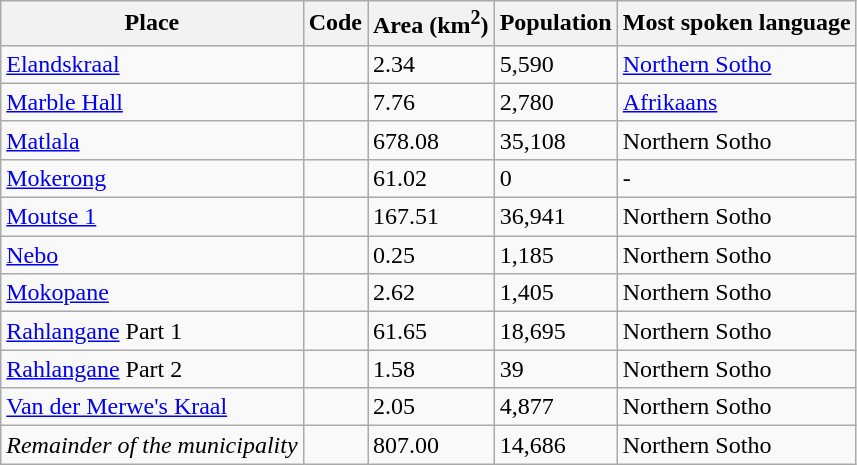<table class="wikitable sortable">
<tr>
<th>Place</th>
<th>Code</th>
<th>Area (km<sup>2</sup>)</th>
<th>Population</th>
<th>Most spoken language</th>
</tr>
<tr>
<td><a href='#'>Elandskraal</a></td>
<td></td>
<td>2.34</td>
<td>5,590</td>
<td><a href='#'>Northern Sotho</a></td>
</tr>
<tr>
<td><a href='#'>Marble Hall</a></td>
<td></td>
<td>7.76</td>
<td>2,780</td>
<td><a href='#'>Afrikaans</a></td>
</tr>
<tr>
<td><a href='#'>Matlala</a></td>
<td></td>
<td>678.08</td>
<td>35,108</td>
<td>Northern Sotho</td>
</tr>
<tr>
<td><a href='#'>Mokerong</a></td>
<td></td>
<td>61.02</td>
<td>0</td>
<td>-</td>
</tr>
<tr>
<td><a href='#'>Moutse 1</a></td>
<td></td>
<td>167.51</td>
<td>36,941</td>
<td>Northern Sotho</td>
</tr>
<tr>
<td><a href='#'>Nebo</a></td>
<td></td>
<td>0.25</td>
<td>1,185</td>
<td>Northern Sotho</td>
</tr>
<tr>
<td><a href='#'>Mokopane</a></td>
<td></td>
<td>2.62</td>
<td>1,405</td>
<td>Northern Sotho</td>
</tr>
<tr>
<td><a href='#'>Rahlangane</a> Part 1</td>
<td></td>
<td>61.65</td>
<td>18,695</td>
<td>Northern Sotho</td>
</tr>
<tr>
<td><a href='#'>Rahlangane</a> Part 2</td>
<td></td>
<td>1.58</td>
<td>39</td>
<td>Northern Sotho</td>
</tr>
<tr>
<td><a href='#'>Van der Merwe's Kraal</a></td>
<td></td>
<td>2.05</td>
<td>4,877</td>
<td>Northern Sotho</td>
</tr>
<tr>
<td><em>Remainder of the municipality</em></td>
<td></td>
<td>807.00</td>
<td>14,686</td>
<td>Northern Sotho</td>
</tr>
</table>
